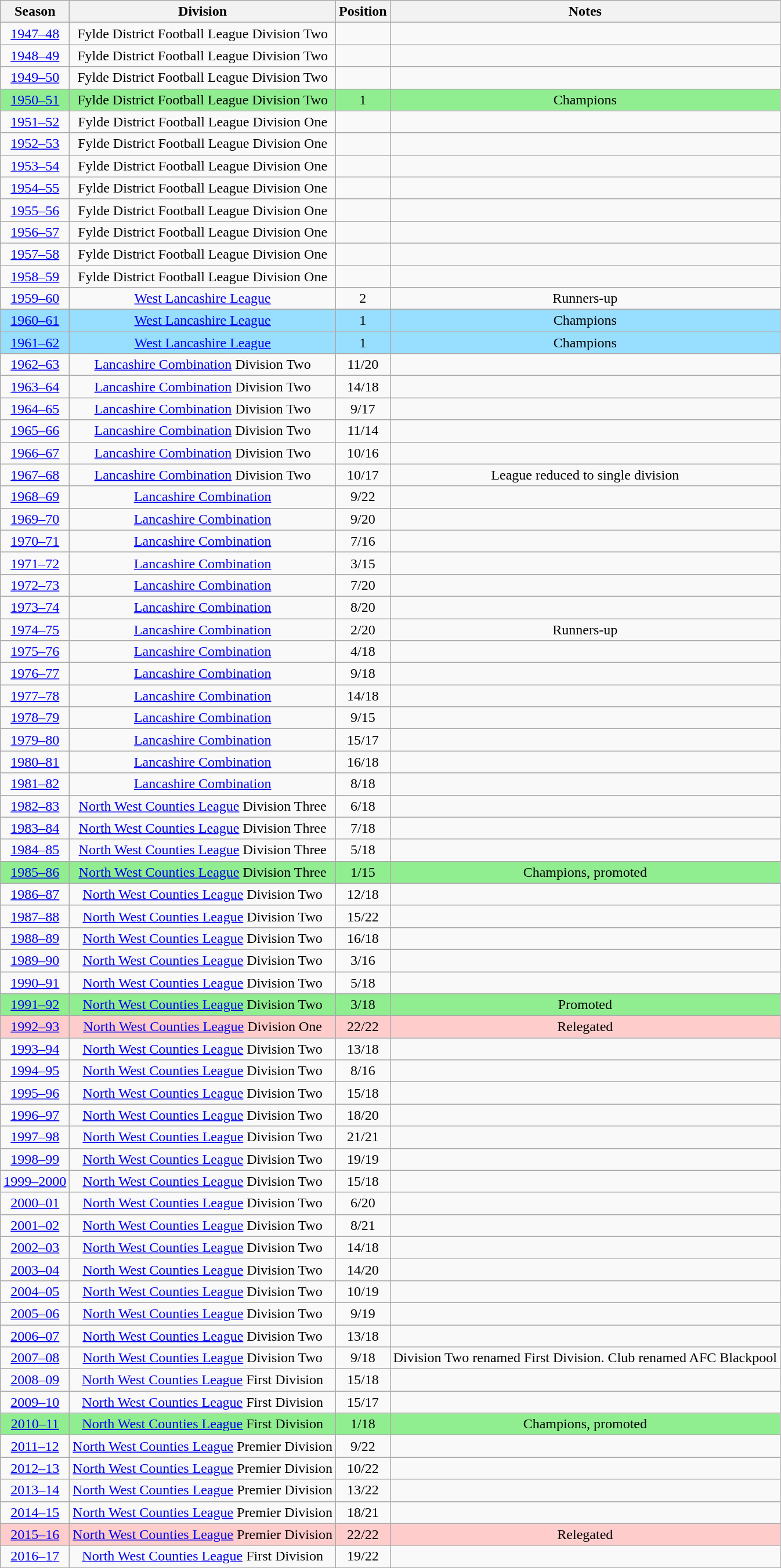<table class="wikitable collapsible collapsed" style=text-align:center>
<tr>
<th>Season</th>
<th>Division</th>
<th>Position</th>
<th>Notes</th>
</tr>
<tr>
<td><a href='#'>1947–48</a></td>
<td>Fylde District Football League Division Two</td>
<td></td>
<td></td>
</tr>
<tr>
<td><a href='#'>1948–49</a></td>
<td>Fylde District Football League Division Two</td>
<td></td>
<td></td>
</tr>
<tr>
<td><a href='#'>1949–50</a></td>
<td>Fylde District Football League Division Two</td>
<td></td>
<td></td>
</tr>
<tr style="background:#90EE90">
<td><a href='#'>1950–51</a></td>
<td>Fylde District Football League Division Two</td>
<td>1</td>
<td>Champions</td>
</tr>
<tr>
<td><a href='#'>1951–52</a></td>
<td>Fylde District Football League Division One</td>
<td></td>
<td></td>
</tr>
<tr>
<td><a href='#'>1952–53</a></td>
<td>Fylde District Football League Division One</td>
<td></td>
<td></td>
</tr>
<tr>
<td><a href='#'>1953–54</a></td>
<td>Fylde District Football League Division One</td>
<td></td>
<td></td>
</tr>
<tr>
<td><a href='#'>1954–55</a></td>
<td>Fylde District Football League Division One</td>
<td></td>
<td></td>
</tr>
<tr>
<td><a href='#'>1955–56</a></td>
<td>Fylde District Football League Division One</td>
<td></td>
<td></td>
</tr>
<tr>
<td><a href='#'>1956–57</a></td>
<td>Fylde District Football League Division One</td>
<td></td>
<td></td>
</tr>
<tr>
<td><a href='#'>1957–58</a></td>
<td>Fylde District Football League Division One</td>
<td></td>
<td></td>
</tr>
<tr>
<td><a href='#'>1958–59</a></td>
<td>Fylde District Football League Division One</td>
<td></td>
<td></td>
</tr>
<tr>
<td><a href='#'>1959–60</a></td>
<td><a href='#'>West Lancashire League</a></td>
<td>2</td>
<td>Runners-up</td>
</tr>
<tr style="background:#97DEFF">
<td><a href='#'>1960–61</a></td>
<td><a href='#'>West Lancashire League</a></td>
<td>1</td>
<td>Champions</td>
</tr>
<tr style="background:#97DEFF">
<td><a href='#'>1961–62</a></td>
<td><a href='#'>West Lancashire League</a></td>
<td>1</td>
<td>Champions</td>
</tr>
<tr>
<td><a href='#'>1962–63</a></td>
<td><a href='#'>Lancashire Combination</a> Division Two</td>
<td>11/20</td>
<td></td>
</tr>
<tr>
<td><a href='#'>1963–64</a></td>
<td><a href='#'>Lancashire Combination</a> Division Two</td>
<td>14/18</td>
<td></td>
</tr>
<tr>
<td><a href='#'>1964–65</a></td>
<td><a href='#'>Lancashire Combination</a> Division Two</td>
<td>9/17</td>
<td></td>
</tr>
<tr>
<td><a href='#'>1965–66</a></td>
<td><a href='#'>Lancashire Combination</a> Division Two</td>
<td>11/14</td>
<td></td>
</tr>
<tr>
<td><a href='#'>1966–67</a></td>
<td><a href='#'>Lancashire Combination</a> Division Two</td>
<td>10/16</td>
<td></td>
</tr>
<tr>
<td><a href='#'>1967–68</a></td>
<td><a href='#'>Lancashire Combination</a> Division Two</td>
<td>10/17</td>
<td>League reduced to single division</td>
</tr>
<tr>
<td><a href='#'>1968–69</a></td>
<td><a href='#'>Lancashire Combination</a></td>
<td>9/22</td>
<td></td>
</tr>
<tr>
<td><a href='#'>1969–70</a></td>
<td><a href='#'>Lancashire Combination</a></td>
<td>9/20</td>
<td></td>
</tr>
<tr>
<td><a href='#'>1970–71</a></td>
<td><a href='#'>Lancashire Combination</a></td>
<td>7/16</td>
<td></td>
</tr>
<tr>
<td><a href='#'>1971–72</a></td>
<td><a href='#'>Lancashire Combination</a></td>
<td>3/15</td>
<td></td>
</tr>
<tr>
<td><a href='#'>1972–73</a></td>
<td><a href='#'>Lancashire Combination</a></td>
<td>7/20</td>
<td></td>
</tr>
<tr>
<td><a href='#'>1973–74</a></td>
<td><a href='#'>Lancashire Combination</a></td>
<td>8/20</td>
<td></td>
</tr>
<tr>
<td><a href='#'>1974–75</a></td>
<td><a href='#'>Lancashire Combination</a></td>
<td>2/20</td>
<td>Runners-up</td>
</tr>
<tr>
<td><a href='#'>1975–76</a></td>
<td><a href='#'>Lancashire Combination</a></td>
<td>4/18</td>
<td></td>
</tr>
<tr>
<td><a href='#'>1976–77</a></td>
<td><a href='#'>Lancashire Combination</a></td>
<td>9/18</td>
<td></td>
</tr>
<tr>
<td><a href='#'>1977–78</a></td>
<td><a href='#'>Lancashire Combination</a></td>
<td>14/18</td>
<td></td>
</tr>
<tr>
<td><a href='#'>1978–79</a></td>
<td><a href='#'>Lancashire Combination</a></td>
<td>9/15</td>
<td></td>
</tr>
<tr>
<td><a href='#'>1979–80</a></td>
<td><a href='#'>Lancashire Combination</a></td>
<td>15/17</td>
<td></td>
</tr>
<tr>
<td><a href='#'>1980–81</a></td>
<td><a href='#'>Lancashire Combination</a></td>
<td>16/18</td>
<td></td>
</tr>
<tr>
<td><a href='#'>1981–82</a></td>
<td><a href='#'>Lancashire Combination</a></td>
<td>8/18</td>
<td></td>
</tr>
<tr>
<td><a href='#'>1982–83</a></td>
<td><a href='#'>North West Counties League</a> Division Three</td>
<td>6/18</td>
<td></td>
</tr>
<tr>
<td><a href='#'>1983–84</a></td>
<td><a href='#'>North West Counties League</a> Division Three</td>
<td>7/18</td>
<td></td>
</tr>
<tr>
<td><a href='#'>1984–85</a></td>
<td><a href='#'>North West Counties League</a> Division Three</td>
<td>5/18</td>
<td></td>
</tr>
<tr style="background:#90EE90">
<td><a href='#'>1985–86</a></td>
<td><a href='#'>North West Counties League</a> Division Three</td>
<td>1/15</td>
<td>Champions, promoted</td>
</tr>
<tr>
<td><a href='#'>1986–87</a></td>
<td><a href='#'>North West Counties League</a> Division Two</td>
<td>12/18</td>
<td></td>
</tr>
<tr>
<td><a href='#'>1987–88</a></td>
<td><a href='#'>North West Counties League</a> Division Two</td>
<td>15/22</td>
<td></td>
</tr>
<tr>
<td><a href='#'>1988–89</a></td>
<td><a href='#'>North West Counties League</a> Division Two</td>
<td>16/18</td>
<td></td>
</tr>
<tr>
<td><a href='#'>1989–90</a></td>
<td><a href='#'>North West Counties League</a> Division Two</td>
<td>3/16</td>
<td></td>
</tr>
<tr>
<td><a href='#'>1990–91</a></td>
<td><a href='#'>North West Counties League</a> Division Two</td>
<td>5/18</td>
<td></td>
</tr>
<tr style="background:#90EE90">
<td><a href='#'>1991–92</a></td>
<td><a href='#'>North West Counties League</a> Division Two</td>
<td>3/18</td>
<td>Promoted</td>
</tr>
<tr style="background:#ffcccc">
<td><a href='#'>1992–93</a></td>
<td><a href='#'>North West Counties League</a> Division One</td>
<td>22/22</td>
<td>Relegated</td>
</tr>
<tr>
<td><a href='#'>1993–94</a></td>
<td><a href='#'>North West Counties League</a> Division Two</td>
<td>13/18</td>
<td></td>
</tr>
<tr>
<td><a href='#'>1994–95</a></td>
<td><a href='#'>North West Counties League</a> Division Two</td>
<td>8/16</td>
<td></td>
</tr>
<tr>
<td><a href='#'>1995–96</a></td>
<td><a href='#'>North West Counties League</a> Division Two</td>
<td>15/18</td>
<td></td>
</tr>
<tr>
<td><a href='#'>1996–97</a></td>
<td><a href='#'>North West Counties League</a> Division Two</td>
<td>18/20</td>
<td></td>
</tr>
<tr>
<td><a href='#'>1997–98</a></td>
<td><a href='#'>North West Counties League</a> Division Two</td>
<td>21/21</td>
<td></td>
</tr>
<tr>
<td><a href='#'>1998–99</a></td>
<td><a href='#'>North West Counties League</a> Division Two</td>
<td>19/19</td>
<td></td>
</tr>
<tr>
<td><a href='#'>1999–2000</a></td>
<td><a href='#'>North West Counties League</a> Division Two</td>
<td>15/18</td>
<td></td>
</tr>
<tr>
<td><a href='#'>2000–01</a></td>
<td><a href='#'>North West Counties League</a> Division Two</td>
<td>6/20</td>
<td></td>
</tr>
<tr>
<td><a href='#'>2001–02</a></td>
<td><a href='#'>North West Counties League</a> Division Two</td>
<td>8/21</td>
<td></td>
</tr>
<tr>
<td><a href='#'>2002–03</a></td>
<td><a href='#'>North West Counties League</a> Division Two</td>
<td>14/18</td>
<td></td>
</tr>
<tr>
<td><a href='#'>2003–04</a></td>
<td><a href='#'>North West Counties League</a> Division Two</td>
<td>14/20</td>
<td></td>
</tr>
<tr>
<td><a href='#'>2004–05</a></td>
<td><a href='#'>North West Counties League</a> Division Two</td>
<td>10/19</td>
<td></td>
</tr>
<tr>
<td><a href='#'>2005–06</a></td>
<td><a href='#'>North West Counties League</a> Division Two</td>
<td>9/19</td>
<td></td>
</tr>
<tr>
<td><a href='#'>2006–07</a></td>
<td><a href='#'>North West Counties League</a> Division Two</td>
<td>13/18</td>
<td></td>
</tr>
<tr>
<td><a href='#'>2007–08</a></td>
<td><a href='#'>North West Counties League</a> Division Two</td>
<td>9/18</td>
<td>Division Two renamed First Division. Club renamed AFC Blackpool</td>
</tr>
<tr>
<td><a href='#'>2008–09</a></td>
<td><a href='#'>North West Counties League</a> First Division</td>
<td>15/18</td>
<td></td>
</tr>
<tr>
<td><a href='#'>2009–10</a></td>
<td><a href='#'>North West Counties League</a> First Division</td>
<td>15/17</td>
<td></td>
</tr>
<tr style="background:#90EE90">
<td><a href='#'>2010–11</a></td>
<td><a href='#'>North West Counties League</a> First Division</td>
<td>1/18</td>
<td>Champions, promoted</td>
</tr>
<tr>
<td><a href='#'>2011–12</a></td>
<td><a href='#'>North West Counties League</a> Premier Division</td>
<td>9/22</td>
<td></td>
</tr>
<tr>
<td><a href='#'>2012–13</a></td>
<td><a href='#'>North West Counties League</a> Premier Division</td>
<td>10/22</td>
<td></td>
</tr>
<tr>
<td><a href='#'>2013–14</a></td>
<td><a href='#'>North West Counties League</a> Premier Division</td>
<td>13/22</td>
<td></td>
</tr>
<tr>
<td><a href='#'>2014–15</a></td>
<td><a href='#'>North West Counties League</a> Premier Division</td>
<td>18/21</td>
<td></td>
</tr>
<tr style="background:#ffcccc">
<td><a href='#'>2015–16</a></td>
<td><a href='#'>North West Counties League</a> Premier Division</td>
<td>22/22</td>
<td>Relegated</td>
</tr>
<tr>
<td><a href='#'>2016–17</a></td>
<td><a href='#'>North West Counties League</a> First Division</td>
<td>19/22</td>
<td></td>
</tr>
<tr>
</tr>
</table>
